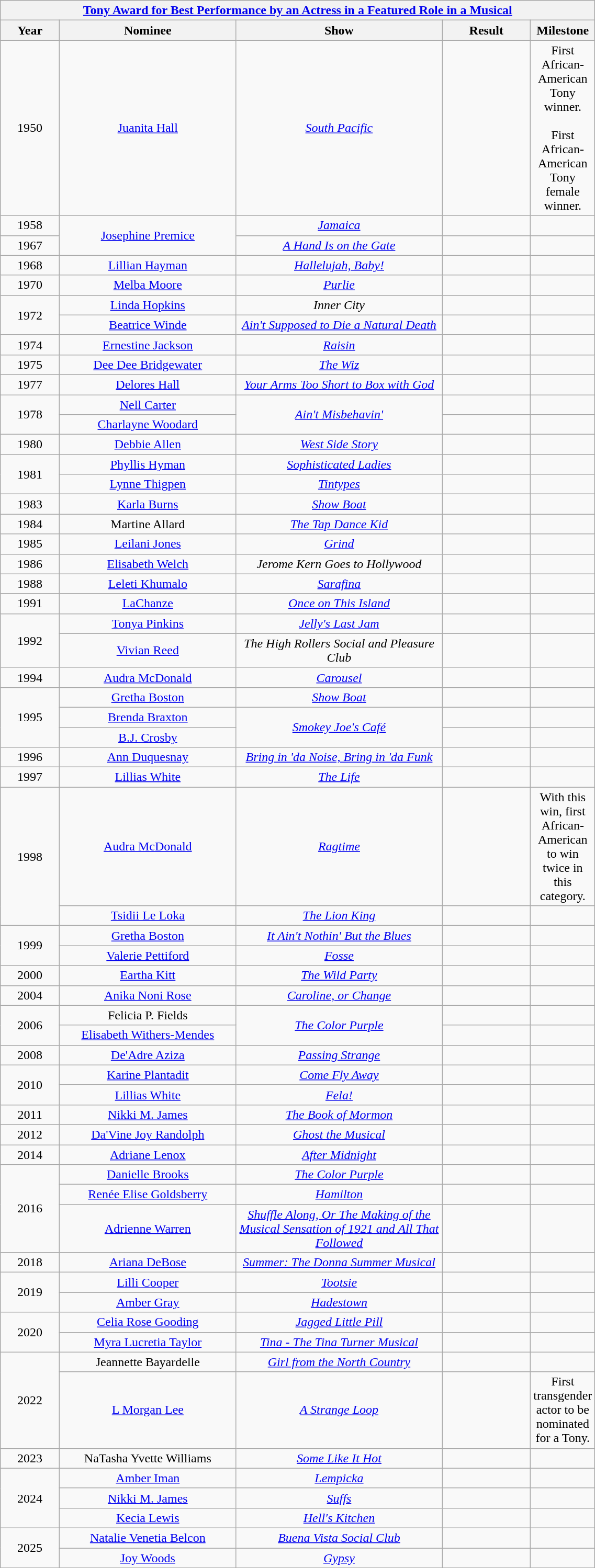<table class="wikitable" width="60%" style="text-align: center">
<tr>
<th colspan="5"><a href='#'>Tony Award for Best Performance by an Actress in a Featured Role in a Musical</a></th>
</tr>
<tr>
<th style="width:10%;">Year</th>
<th style="width:30%;">Nominee</th>
<th style="width:35%;">Show</th>
<th style="width:15%;">Result</th>
<th style="width:20%;">Milestone</th>
</tr>
<tr>
<td>1950</td>
<td><a href='#'>Juanita Hall</a></td>
<td><em><a href='#'>South Pacific</a></em></td>
<td></td>
<td>First African-American Tony winner.<br><br>First African-American Tony female winner.</td>
</tr>
<tr>
<td>1958</td>
<td rowspan="2"><a href='#'>Josephine Premice</a></td>
<td><em><a href='#'>Jamaica</a></em></td>
<td></td>
<td></td>
</tr>
<tr>
<td>1967</td>
<td><em><a href='#'>A Hand Is on the Gate</a></em></td>
<td></td>
<td></td>
</tr>
<tr>
<td>1968</td>
<td><a href='#'>Lillian Hayman</a></td>
<td><em><a href='#'>Hallelujah, Baby!</a></em></td>
<td></td>
<td></td>
</tr>
<tr>
<td>1970</td>
<td><a href='#'>Melba Moore</a></td>
<td><em><a href='#'>Purlie</a></em></td>
<td></td>
<td></td>
</tr>
<tr>
<td rowspan="2">1972</td>
<td><a href='#'>Linda Hopkins</a></td>
<td><em>Inner City</em></td>
<td></td>
<td></td>
</tr>
<tr>
<td><a href='#'>Beatrice Winde</a></td>
<td><em><a href='#'>Ain't Supposed to Die a Natural Death</a></em></td>
<td></td>
<td></td>
</tr>
<tr>
<td>1974</td>
<td><a href='#'>Ernestine Jackson</a></td>
<td><em><a href='#'>Raisin</a></em></td>
<td></td>
<td></td>
</tr>
<tr>
<td>1975</td>
<td><a href='#'>Dee Dee Bridgewater</a></td>
<td><em><a href='#'>The Wiz</a></em></td>
<td></td>
<td></td>
</tr>
<tr>
<td>1977</td>
<td><a href='#'>Delores Hall</a></td>
<td><em><a href='#'>Your Arms Too Short to Box with God</a></em></td>
<td></td>
<td></td>
</tr>
<tr>
<td rowspan="2">1978</td>
<td><a href='#'>Nell Carter</a></td>
<td rowspan="2"><em><a href='#'>Ain't Misbehavin'</a></em></td>
<td></td>
<td></td>
</tr>
<tr>
<td><a href='#'>Charlayne Woodard</a></td>
<td></td>
<td></td>
</tr>
<tr>
<td>1980</td>
<td><a href='#'>Debbie Allen</a></td>
<td><em><a href='#'>West Side Story</a></em></td>
<td></td>
<td></td>
</tr>
<tr>
<td rowspan="2">1981</td>
<td><a href='#'>Phyllis Hyman</a></td>
<td><em><a href='#'>Sophisticated Ladies</a></em></td>
<td></td>
<td></td>
</tr>
<tr>
<td><a href='#'>Lynne Thigpen</a></td>
<td><em><a href='#'>Tintypes</a></em></td>
<td></td>
<td></td>
</tr>
<tr>
<td>1983</td>
<td><a href='#'>Karla Burns</a></td>
<td><em><a href='#'>Show Boat</a></em></td>
<td></td>
<td></td>
</tr>
<tr>
<td>1984</td>
<td>Martine Allard</td>
<td><em><a href='#'>The Tap Dance Kid</a></em></td>
<td></td>
<td></td>
</tr>
<tr>
<td>1985</td>
<td><a href='#'>Leilani Jones</a></td>
<td><em><a href='#'>Grind</a></em></td>
<td></td>
<td></td>
</tr>
<tr>
<td>1986</td>
<td><a href='#'>Elisabeth Welch</a></td>
<td><em>Jerome Kern Goes to Hollywood</em></td>
<td></td>
<td></td>
</tr>
<tr>
<td>1988</td>
<td><a href='#'>Leleti Khumalo</a></td>
<td><em><a href='#'>Sarafina</a></em></td>
<td></td>
<td></td>
</tr>
<tr>
<td>1991</td>
<td><a href='#'>LaChanze</a></td>
<td><em><a href='#'>Once on This Island</a></em></td>
<td></td>
<td></td>
</tr>
<tr>
<td rowspan="2">1992</td>
<td><a href='#'>Tonya Pinkins</a></td>
<td><em><a href='#'>Jelly's Last Jam</a></em></td>
<td></td>
<td></td>
</tr>
<tr>
<td><a href='#'>Vivian Reed</a></td>
<td><em>The High Rollers Social and Pleasure Club</em></td>
<td></td>
<td></td>
</tr>
<tr>
<td>1994</td>
<td><a href='#'>Audra McDonald</a></td>
<td><em><a href='#'>Carousel</a></em></td>
<td></td>
<td></td>
</tr>
<tr>
<td rowspan="3">1995</td>
<td><a href='#'>Gretha Boston</a></td>
<td><em><a href='#'>Show Boat</a></em></td>
<td></td>
<td></td>
</tr>
<tr>
<td><a href='#'>Brenda Braxton</a></td>
<td rowspan="2"><em><a href='#'>Smokey Joe's Café</a></em></td>
<td></td>
<td></td>
</tr>
<tr>
<td><a href='#'>B.J. Crosby</a></td>
<td></td>
<td></td>
</tr>
<tr>
<td>1996</td>
<td><a href='#'>Ann Duquesnay</a></td>
<td><em><a href='#'>Bring in 'da Noise, Bring in 'da Funk</a></em></td>
<td></td>
<td></td>
</tr>
<tr>
<td>1997</td>
<td><a href='#'>Lillias White</a></td>
<td><em><a href='#'>The Life</a></em></td>
<td></td>
<td></td>
</tr>
<tr>
<td rowspan="2">1998</td>
<td><a href='#'>Audra McDonald</a></td>
<td><em><a href='#'>Ragtime</a></em></td>
<td></td>
<td>With this win, first African-American to win twice in this category.</td>
</tr>
<tr>
<td><a href='#'>Tsidii Le Loka</a></td>
<td><em><a href='#'>The Lion King</a></em></td>
<td></td>
<td></td>
</tr>
<tr>
<td rowspan="2">1999</td>
<td><a href='#'>Gretha Boston</a></td>
<td><em><a href='#'>It Ain't Nothin' But the Blues</a></em></td>
<td></td>
<td></td>
</tr>
<tr>
<td><a href='#'>Valerie Pettiford</a></td>
<td><em><a href='#'>Fosse</a></em></td>
<td></td>
<td></td>
</tr>
<tr>
<td>2000</td>
<td><a href='#'>Eartha Kitt</a></td>
<td><em><a href='#'>The Wild Party</a></em></td>
<td></td>
<td></td>
</tr>
<tr>
<td>2004</td>
<td><a href='#'>Anika Noni Rose</a></td>
<td><em><a href='#'>Caroline, or Change</a></em></td>
<td></td>
<td></td>
</tr>
<tr>
<td rowspan="2">2006</td>
<td>Felicia P. Fields</td>
<td rowspan="2"><em><a href='#'>The Color Purple</a></em></td>
<td></td>
<td></td>
</tr>
<tr>
<td><a href='#'>Elisabeth Withers-Mendes</a></td>
<td></td>
<td></td>
</tr>
<tr>
<td>2008</td>
<td><a href='#'>De'Adre Aziza</a></td>
<td><em><a href='#'>Passing Strange</a></em></td>
<td></td>
<td></td>
</tr>
<tr>
<td rowspan="2">2010</td>
<td><a href='#'>Karine Plantadit</a></td>
<td><em><a href='#'>Come Fly Away</a></em></td>
<td></td>
<td></td>
</tr>
<tr>
<td><a href='#'>Lillias White</a></td>
<td><em><a href='#'>Fela!</a></em></td>
<td></td>
<td></td>
</tr>
<tr>
<td>2011</td>
<td><a href='#'>Nikki M. James</a></td>
<td><em><a href='#'>The Book of Mormon</a></em></td>
<td></td>
<td></td>
</tr>
<tr>
<td>2012</td>
<td><a href='#'>Da'Vine Joy Randolph</a></td>
<td><em><a href='#'>Ghost the Musical</a></em></td>
<td></td>
<td></td>
</tr>
<tr>
<td>2014</td>
<td><a href='#'>Adriane Lenox</a></td>
<td><em><a href='#'>After Midnight</a></em></td>
<td></td>
<td></td>
</tr>
<tr>
<td rowspan="3">2016</td>
<td><a href='#'>Danielle Brooks</a></td>
<td><em><a href='#'>The Color Purple</a></em></td>
<td></td>
<td></td>
</tr>
<tr>
<td><a href='#'>Renée Elise Goldsberry</a></td>
<td><em><a href='#'>Hamilton</a></em></td>
<td></td>
<td></td>
</tr>
<tr>
<td><a href='#'>Adrienne Warren</a></td>
<td><em><a href='#'>Shuffle Along, Or The Making of the Musical Sensation of 1921 and All That Followed</a></em></td>
<td></td>
<td></td>
</tr>
<tr>
<td>2018</td>
<td><a href='#'>Ariana DeBose</a></td>
<td><em><a href='#'>Summer: The Donna Summer Musical</a></em></td>
<td></td>
<td></td>
</tr>
<tr>
<td rowspan="2">2019</td>
<td><a href='#'>Lilli Cooper</a></td>
<td><em><a href='#'>Tootsie</a></em></td>
<td></td>
<td></td>
</tr>
<tr>
<td><a href='#'>Amber Gray</a></td>
<td><em><a href='#'>Hadestown</a></em></td>
<td></td>
<td></td>
</tr>
<tr>
<td rowspan="2">2020</td>
<td><a href='#'>Celia Rose Gooding</a></td>
<td><em><a href='#'>Jagged Little Pill</a></em></td>
<td></td>
<td></td>
</tr>
<tr>
<td><a href='#'>Myra Lucretia Taylor</a></td>
<td><em><a href='#'>Tina - The Tina Turner Musical</a></em></td>
<td></td>
<td></td>
</tr>
<tr>
<td rowspan="2">2022</td>
<td>Jeannette Bayardelle</td>
<td><em><a href='#'>Girl from the North Country</a></em></td>
<td></td>
<td></td>
</tr>
<tr>
<td><a href='#'>L Morgan Lee</a></td>
<td><em><a href='#'>A Strange Loop</a></em></td>
<td></td>
<td>First transgender actor to be nominated for a Tony.</td>
</tr>
<tr>
<td>2023</td>
<td>NaTasha Yvette Williams</td>
<td><em><a href='#'>Some Like It Hot</a></em></td>
<td></td>
<td></td>
</tr>
<tr>
<td rowspan="3">2024</td>
<td><a href='#'>Amber Iman</a></td>
<td><em><a href='#'>Lempicka</a></em></td>
<td></td>
<td></td>
</tr>
<tr>
<td><a href='#'>Nikki M. James</a></td>
<td><em><a href='#'>Suffs</a></em></td>
<td></td>
<td></td>
</tr>
<tr>
<td><a href='#'>Kecia Lewis</a></td>
<td><em><a href='#'>Hell's Kitchen</a></em></td>
<td></td>
<td></td>
</tr>
<tr>
<td rowspan="2">2025</td>
<td><a href='#'>Natalie Venetia Belcon</a></td>
<td><em><a href='#'>Buena Vista Social Club</a></em></td>
<td></td>
<td></td>
</tr>
<tr>
<td><a href='#'>Joy Woods</a></td>
<td><em><a href='#'>Gypsy</a></em></td>
<td></td>
<td></td>
</tr>
<tr>
</tr>
</table>
